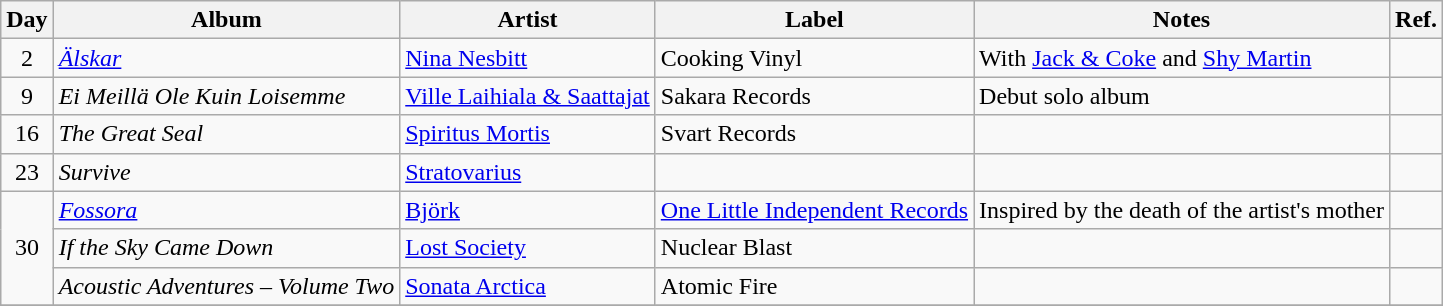<table class="wikitable">
<tr>
<th>Day</th>
<th>Album</th>
<th>Artist</th>
<th>Label</th>
<th>Notes</th>
<th>Ref.</th>
</tr>
<tr>
<td rowspan="1" style="text-align:center;">2</td>
<td><em><a href='#'>Älskar</a></em></td>
<td><a href='#'>Nina Nesbitt</a></td>
<td>Cooking Vinyl</td>
<td>With <a href='#'>Jack & Coke</a> and <a href='#'>Shy Martin</a></td>
<td></td>
</tr>
<tr>
<td rowspan="1" style="text-align:center;">9</td>
<td><em>Ei Meillä Ole Kuin Loisemme</em></td>
<td><a href='#'>Ville Laihiala & Saattajat</a></td>
<td>Sakara Records</td>
<td>Debut solo album</td>
<td></td>
</tr>
<tr>
<td rowspan="1" style="text-align:center;">16</td>
<td><em>The Great Seal</em></td>
<td><a href='#'>Spiritus Mortis</a></td>
<td>Svart Records</td>
<td></td>
<td></td>
</tr>
<tr>
<td rowspan="1" style="text-align:center;">23</td>
<td><em>Survive</em></td>
<td><a href='#'>Stratovarius</a></td>
<td></td>
<td></td>
<td></td>
</tr>
<tr>
<td rowspan="3" style="text-align:center;">30</td>
<td><em><a href='#'>Fossora</a></em></td>
<td><a href='#'>Björk</a></td>
<td><a href='#'>One Little Independent Records</a></td>
<td>Inspired by the death of the artist's mother</td>
<td></td>
</tr>
<tr>
<td><em>If the Sky Came Down</em></td>
<td><a href='#'>Lost Society</a></td>
<td>Nuclear Blast</td>
<td></td>
<td></td>
</tr>
<tr>
<td><em>Acoustic Adventures – Volume Two</em></td>
<td><a href='#'>Sonata Arctica</a></td>
<td>Atomic Fire</td>
<td></td>
<td></td>
</tr>
<tr>
</tr>
</table>
